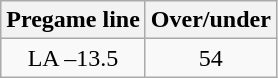<table class="wikitable">
<tr align="center">
<th style=>Pregame line</th>
<th style=>Over/under</th>
</tr>
<tr align="center">
<td>LA –13.5</td>
<td>54</td>
</tr>
</table>
